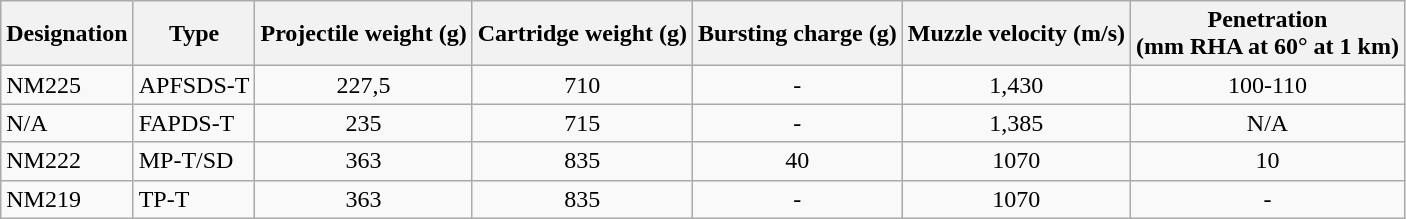<table class="wikitable">
<tr>
<th>Designation</th>
<th>Type</th>
<th>Projectile weight (g)</th>
<th>Cartridge weight (g)</th>
<th>Bursting charge (g)</th>
<th>Muzzle velocity (m/s)</th>
<th>Penetration<br>(mm RHA at 60° at 1 km)</th>
</tr>
<tr>
<td>NM225</td>
<td>APFSDS-T</td>
<td align="center">227,5</td>
<td align="center">710</td>
<td align="center">-</td>
<td align="center">1,430</td>
<td align="center">100-110</td>
</tr>
<tr>
<td>N/A</td>
<td>FAPDS-T</td>
<td align="center">235</td>
<td align="center">715</td>
<td align="center">-</td>
<td align="center">1,385</td>
<td align="center">N/A</td>
</tr>
<tr>
<td>NM222</td>
<td>MP-T/SD</td>
<td align="center">363</td>
<td align="center">835</td>
<td align="center">40</td>
<td align="center">1070</td>
<td align="center">10</td>
</tr>
<tr>
<td>NM219</td>
<td>TP-T</td>
<td align="center">363</td>
<td align="center">835</td>
<td align="center">-</td>
<td align="center">1070</td>
<td align="center">-</td>
</tr>
</table>
